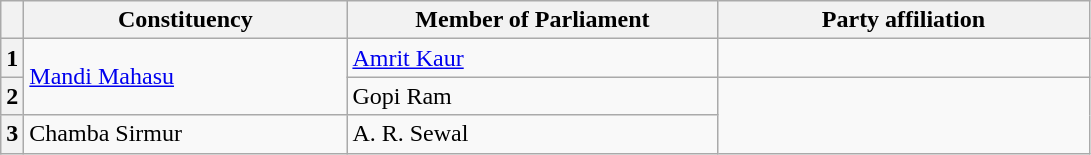<table class="wikitable sortable">
<tr style="text-align:center;">
<th></th>
<th style="width:13em">Constituency</th>
<th style="width:15em">Member of Parliament</th>
<th colspan="2" style="width:15em">Party affiliation</th>
</tr>
<tr>
<th>1</th>
<td rowspan=2><a href='#'>Mandi Mahasu</a></td>
<td><a href='#'>Amrit Kaur</a></td>
<td></td>
</tr>
<tr>
<th>2</th>
<td>Gopi Ram</td>
</tr>
<tr>
<th>3</th>
<td>Chamba Sirmur</td>
<td>A. R. Sewal</td>
</tr>
</table>
